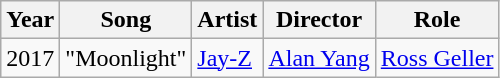<table class="wikitable">
<tr>
<th>Year</th>
<th>Song</th>
<th>Artist</th>
<th>Director</th>
<th>Role</th>
</tr>
<tr>
<td>2017</td>
<td>"Moonlight"</td>
<td><a href='#'>Jay-Z</a></td>
<td><a href='#'>Alan Yang</a></td>
<td><a href='#'>Ross Geller</a></td>
</tr>
</table>
